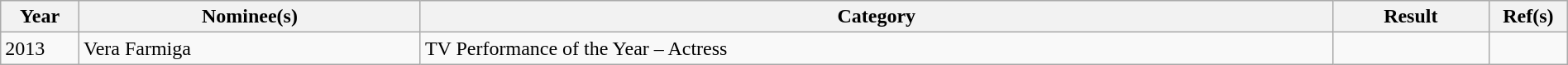<table class="wikitable" width=100%>
<tr>
<th width=5%>Year</th>
<th>Nominee(s)</th>
<th>Category</th>
<th width=10%>Result</th>
<th width=5%>Ref(s)</th>
</tr>
<tr>
<td>2013</td>
<td>Vera Farmiga</td>
<td>TV Performance of the Year – Actress</td>
<td></td>
<td></td>
</tr>
</table>
